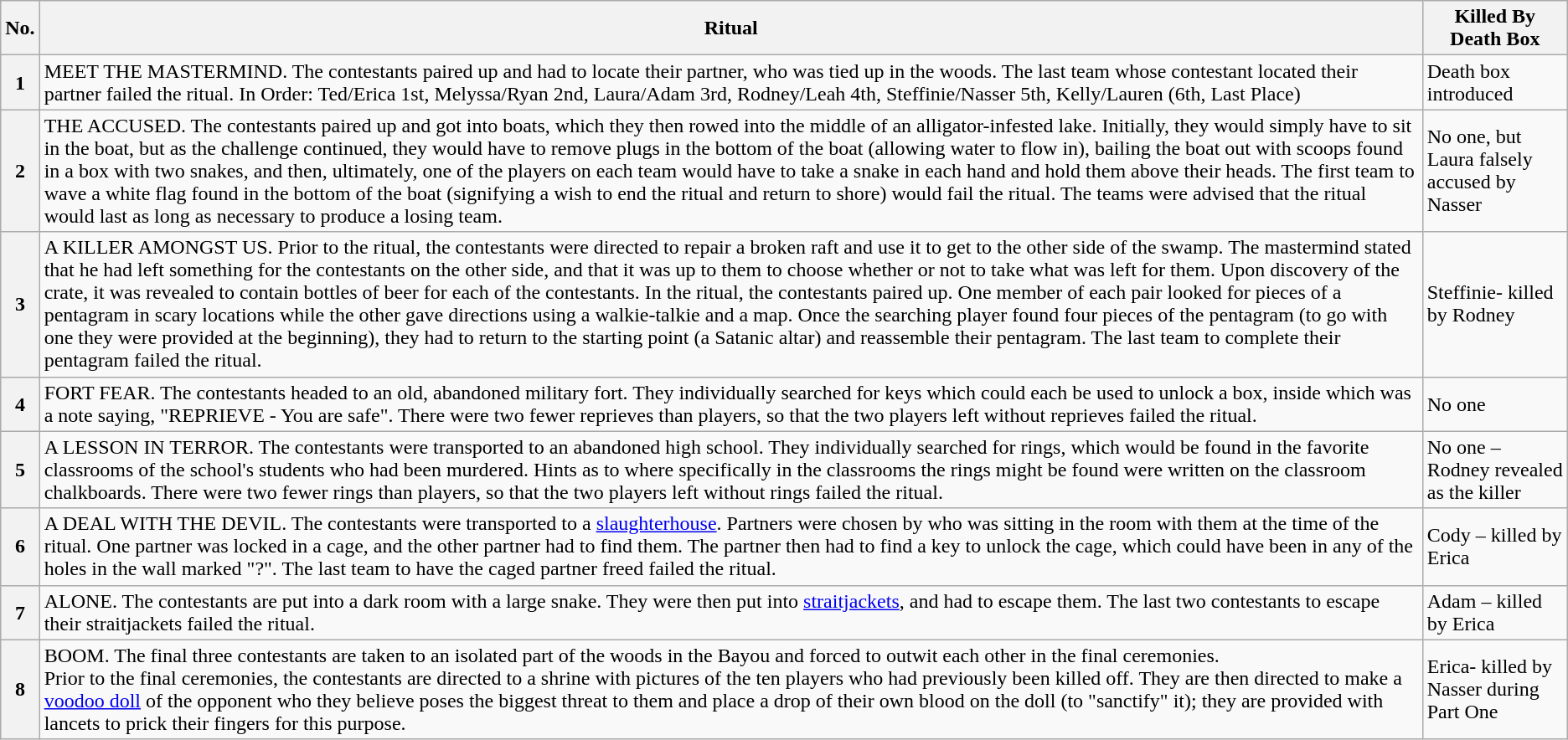<table class="wikitable" border="2">
<tr>
<th>No.</th>
<th>Ritual</th>
<th>Killed By Death Box</th>
</tr>
<tr>
<th>1</th>
<td>MEET THE MASTERMIND. The contestants paired up and had to locate their partner, who was tied up in the woods. The last team whose contestant located their partner failed the ritual. In Order: Ted/Erica 1st, Melyssa/Ryan 2nd, Laura/Adam 3rd, Rodney/Leah 4th, Steffinie/Nasser 5th, Kelly/Lauren (6th, Last Place)</td>
<td>Death box introduced</td>
</tr>
<tr>
<th>2</th>
<td>THE ACCUSED. The contestants paired up and got into boats, which they then rowed into the middle of an alligator-infested lake. Initially, they would simply have to sit in the boat, but as the challenge continued, they would have to remove plugs in the bottom of the boat (allowing water to flow in), bailing the boat out with scoops found in a box with two snakes, and then, ultimately, one of the players on each team would have to take a snake in each hand and hold them above their heads. The first team to wave a white flag found in the bottom of the boat (signifying a wish to end the ritual and return to shore) would fail the ritual. The teams were advised that the ritual would last as long as necessary to produce a losing team.</td>
<td>No one, but Laura falsely accused by Nasser</td>
</tr>
<tr>
<th>3</th>
<td>A KILLER AMONGST US. Prior to the ritual, the contestants were directed to repair a broken raft and use it to get to the other side of the swamp. The mastermind stated that he had left something for the contestants on the other side, and that it was up to them to choose whether or not to take what was left for them. Upon discovery of the crate, it was revealed to contain bottles of beer for each of the contestants. In the ritual, the contestants paired up. One member of each pair looked for pieces of a pentagram in scary locations while the other gave directions using a walkie-talkie and a map. Once the searching player found four pieces of the pentagram (to go with one they were provided at the beginning), they had to return to the starting point (a Satanic altar) and reassemble their pentagram. The last team to complete their pentagram failed the ritual.</td>
<td>Steffinie- killed by Rodney</td>
</tr>
<tr>
<th>4</th>
<td>FORT FEAR. The contestants headed to an old, abandoned military fort. They individually searched for keys which could each be used to unlock a box, inside which was a note saying, "REPRIEVE - You are safe". There were two fewer reprieves than players, so that the two players left without reprieves failed the ritual.</td>
<td>No one</td>
</tr>
<tr>
<th>5</th>
<td>A LESSON IN TERROR. The contestants were transported to an abandoned high school. They individually searched for rings, which would be found in the favorite classrooms of the school's students who had been murdered. Hints as to where specifically in the classrooms the rings might be found were written on the classroom chalkboards. There were two fewer rings than players, so that the two players left without rings failed the ritual.</td>
<td>No one – Rodney revealed as the killer</td>
</tr>
<tr>
<th>6</th>
<td>A DEAL WITH THE DEVIL. The contestants were transported to a <a href='#'>slaughterhouse</a>. Partners were chosen by who was sitting in the room with them at the time of the ritual. One partner was locked in a cage, and the other partner had to find them. The partner then had to find a key to unlock the cage, which could have been in any of the holes in the wall marked "?". The last team to have the caged partner freed failed the ritual.</td>
<td>Cody – killed by Erica</td>
</tr>
<tr>
<th>7</th>
<td>ALONE. The contestants are put into a dark room with a large snake. They were then put into <a href='#'>straitjackets</a>, and had to escape them. The last two contestants to escape their straitjackets failed the ritual.</td>
<td>Adam – killed by Erica</td>
</tr>
<tr>
<th>8</th>
<td>BOOM. The final three contestants are taken to an isolated part of the woods in the Bayou and forced to outwit each other in the final ceremonies.<br> Prior to the final ceremonies, the contestants are directed to a shrine with pictures of the ten players who had previously been killed off. They are then directed to make a <a href='#'>voodoo doll</a> of the opponent who they believe poses the biggest threat to them and place a drop of their own blood on the doll (to "sanctify" it); they are provided with lancets to prick their fingers for this purpose. <br></td>
<td>Erica- killed by Nasser during Part One</td>
</tr>
</table>
